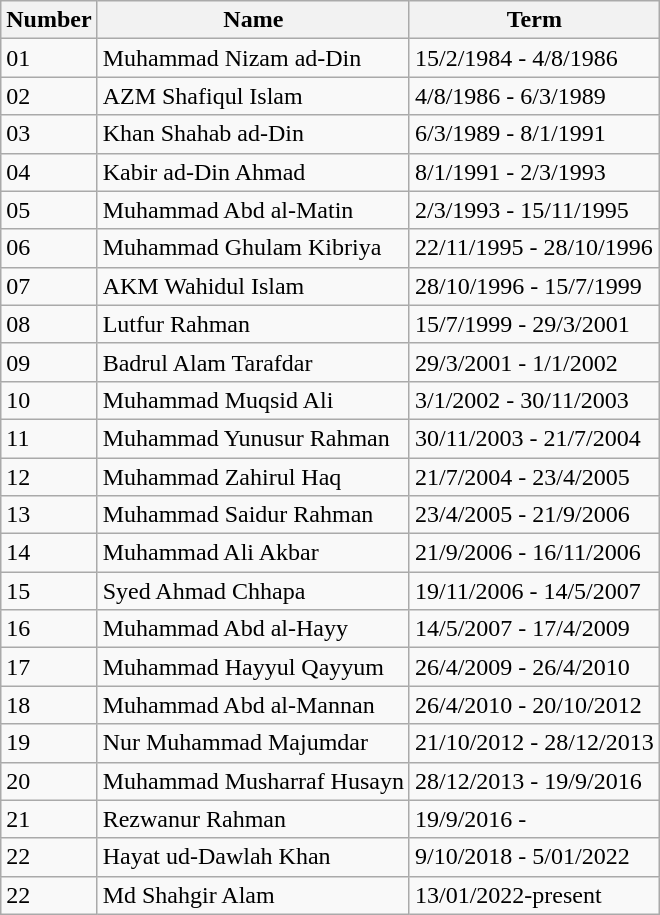<table class="wikitable">
<tr>
<th>Number</th>
<th>Name</th>
<th>Term</th>
</tr>
<tr>
<td>01</td>
<td>Muhammad Nizam ad-Din</td>
<td>15/2/1984 - 4/8/1986</td>
</tr>
<tr>
<td>02</td>
<td>AZM Shafiqul Islam</td>
<td>4/8/1986 - 6/3/1989</td>
</tr>
<tr>
<td>03</td>
<td>Khan Shahab ad-Din</td>
<td>6/3/1989 - 8/1/1991</td>
</tr>
<tr>
<td>04</td>
<td>Kabir ad-Din Ahmad</td>
<td>8/1/1991 - 2/3/1993</td>
</tr>
<tr>
<td>05</td>
<td>Muhammad Abd al-Matin</td>
<td>2/3/1993 - 15/11/1995</td>
</tr>
<tr>
<td>06</td>
<td>Muhammad Ghulam Kibriya</td>
<td>22/11/1995 - 28/10/1996</td>
</tr>
<tr>
<td>07</td>
<td>AKM Wahidul Islam</td>
<td>28/10/1996 - 15/7/1999</td>
</tr>
<tr>
<td>08</td>
<td>Lutfur Rahman</td>
<td>15/7/1999 - 29/3/2001</td>
</tr>
<tr>
<td>09</td>
<td>Badrul Alam Tarafdar</td>
<td>29/3/2001 - 1/1/2002</td>
</tr>
<tr>
<td>10</td>
<td>Muhammad Muqsid Ali</td>
<td>3/1/2002 - 30/11/2003</td>
</tr>
<tr>
<td>11</td>
<td>Muhammad Yunusur Rahman</td>
<td>30/11/2003 - 21/7/2004</td>
</tr>
<tr>
<td>12</td>
<td>Muhammad Zahirul Haq</td>
<td>21/7/2004 - 23/4/2005</td>
</tr>
<tr>
<td>13</td>
<td>Muhammad Saidur Rahman</td>
<td>23/4/2005 - 21/9/2006</td>
</tr>
<tr>
<td>14</td>
<td>Muhammad Ali Akbar</td>
<td>21/9/2006 - 16/11/2006</td>
</tr>
<tr>
<td>15</td>
<td>Syed Ahmad Chhapa</td>
<td>19/11/2006 - 14/5/2007</td>
</tr>
<tr>
<td>16</td>
<td>Muhammad Abd al-Hayy</td>
<td>14/5/2007 - 17/4/2009</td>
</tr>
<tr>
<td>17</td>
<td>Muhammad Hayyul Qayyum</td>
<td>26/4/2009 - 26/4/2010</td>
</tr>
<tr>
<td>18</td>
<td>Muhammad Abd al-Mannan</td>
<td>26/4/2010 - 20/10/2012</td>
</tr>
<tr>
<td>19</td>
<td>Nur Muhammad Majumdar</td>
<td>21/10/2012 - 28/12/2013</td>
</tr>
<tr>
<td>20</td>
<td>Muhammad Musharraf Husayn</td>
<td>28/12/2013 - 19/9/2016</td>
</tr>
<tr>
<td>21</td>
<td>Rezwanur Rahman</td>
<td>19/9/2016 -</td>
</tr>
<tr>
<td>22</td>
<td>Hayat ud-Dawlah Khan</td>
<td>9/10/2018 - 5/01/2022</td>
</tr>
<tr>
<td>22</td>
<td>Md Shahgir Alam</td>
<td>13/01/2022-present</td>
</tr>
</table>
